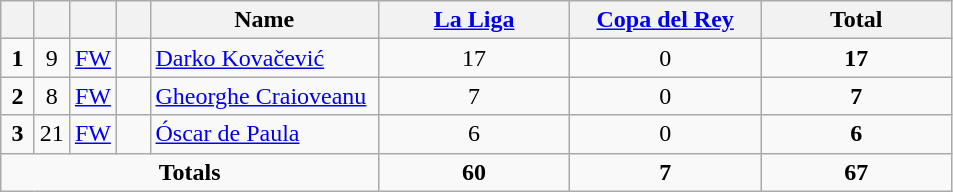<table class="wikitable" style="text-align:center">
<tr>
<th width=15></th>
<th width=15></th>
<th width=15></th>
<th width=15></th>
<th width=145>Name</th>
<th width=120><a href='#'>La Liga</a></th>
<th width=120><a href='#'>Copa del Rey</a></th>
<th width=120>Total</th>
</tr>
<tr>
<td><strong>1</strong></td>
<td>9</td>
<td><a href='#'>FW</a></td>
<td></td>
<td align=left><a href='#'>Darko Kovačević</a></td>
<td>17</td>
<td>0</td>
<td><strong>17</strong></td>
</tr>
<tr>
<td><strong>2</strong></td>
<td>8</td>
<td><a href='#'>FW</a></td>
<td></td>
<td align=left><a href='#'>Gheorghe Craioveanu</a></td>
<td>7</td>
<td>0</td>
<td><strong>7</strong></td>
</tr>
<tr>
<td><strong>3</strong></td>
<td>21</td>
<td><a href='#'>FW</a></td>
<td></td>
<td align=left><a href='#'>Óscar de Paula</a></td>
<td>6</td>
<td>0</td>
<td><strong>6</strong></td>
</tr>
<tr>
<td colspan=5><strong>Totals</strong></td>
<td><strong>60</strong></td>
<td><strong>7</strong></td>
<td><strong>67</strong></td>
</tr>
</table>
